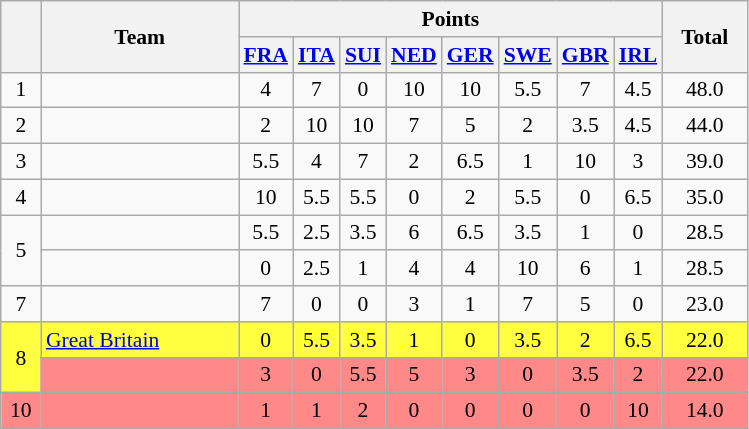<table class="wikitable" style="font-size: 90%" text-align:center; table-layout:fixed; width:75em">
<tr>
<th rowspan=2 width=20></th>
<th rowspan=2 width=125>Team</th>
<th colspan=8>Points</th>
<th rowspan=2 width=50>Total</th>
</tr>
<tr valign="top">
<th><a href='#'>FRA</a><br></th>
<th><a href='#'>ITA</a><br></th>
<th><a href='#'>SUI</a><br></th>
<th><a href='#'>NED</a><br></th>
<th><a href='#'>GER</a><br></th>
<th><a href='#'>SWE</a><br></th>
<th><a href='#'>GBR</a><br></th>
<th><a href='#'>IRL</a><br></th>
</tr>
<tr>
<td align=center>1</td>
<td></td>
<td align=center>4</td>
<td align=center>7</td>
<td align=center>0</td>
<td align=center>10</td>
<td align=center>10</td>
<td align=center>5.5</td>
<td align=center>7</td>
<td align=center>4.5</td>
<td align=center>48.0</td>
</tr>
<tr>
<td align=center>2</td>
<td></td>
<td align=center>2</td>
<td align=center>10</td>
<td align=center>10</td>
<td align=center>7</td>
<td align=center>5</td>
<td align=center>2</td>
<td align=center>3.5</td>
<td align=center>4.5</td>
<td align=center>44.0</td>
</tr>
<tr>
<td align=center>3</td>
<td></td>
<td align=center>5.5</td>
<td align=center>4</td>
<td align=center>7</td>
<td align=center>2</td>
<td align=center>6.5</td>
<td align=center>1</td>
<td align=center>10</td>
<td align=center>3</td>
<td align=center>39.0</td>
</tr>
<tr>
<td align=center>4</td>
<td></td>
<td align=center>10</td>
<td align=center>5.5</td>
<td align=center>5.5</td>
<td align=center>0</td>
<td align=center>2</td>
<td align=center>5.5</td>
<td align=center>0</td>
<td align=center>6.5</td>
<td align=center>35.0</td>
</tr>
<tr>
<td rowspan=2 align=center>5</td>
<td></td>
<td align=center>5.5</td>
<td align=center>2.5</td>
<td align=center>3.5</td>
<td align=center>6</td>
<td align=center>6.5</td>
<td align=center>3.5</td>
<td align=center>1</td>
<td align=center>0</td>
<td align=center>28.5</td>
</tr>
<tr>
<td></td>
<td align=center>0</td>
<td align=center>2.5</td>
<td align=center>1</td>
<td align=center>4</td>
<td align=center>4</td>
<td align=center>10</td>
<td align=center>6</td>
<td align=center>1</td>
<td align=center>28.5</td>
</tr>
<tr>
<td align=center>7</td>
<td></td>
<td align=center>7</td>
<td align=center>0</td>
<td align=center>0</td>
<td align=center>3</td>
<td align=center>1</td>
<td align=center>7</td>
<td align=center>5</td>
<td align=center>0</td>
<td align=center>23.0</td>
</tr>
<tr bgcolor=#FFFF40>
<td rowspan=2 align=center>8</td>
<td> <a href='#'>Great Britain</a></td>
<td align=center>0</td>
<td align=center>5.5</td>
<td align=center>3.5</td>
<td align=center>1</td>
<td align=center>0</td>
<td align=center>3.5</td>
<td align=center>2</td>
<td align=center>6.5</td>
<td align=center>22.0</td>
</tr>
<tr bgcolor=#FF8888>
<td></td>
<td align=center>3</td>
<td align=center>0</td>
<td align=center>5.5</td>
<td align=center>5</td>
<td align=center>3</td>
<td align=center>0</td>
<td align=center>3.5</td>
<td align=center>2</td>
<td align=center>22.0</td>
</tr>
<tr bgcolor=#FF8888>
<td align=center>10</td>
<td></td>
<td align=center>1</td>
<td align=center>1</td>
<td align=center>2</td>
<td align=center>0</td>
<td align=center>0</td>
<td align=center>0</td>
<td align=center>0</td>
<td align=center>10</td>
<td align=center>14.0</td>
</tr>
</table>
